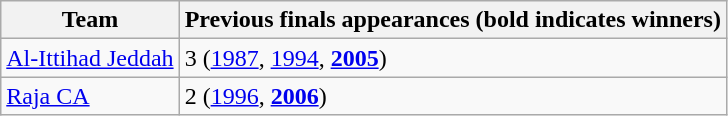<table class="wikitable">
<tr>
<th>Team</th>
<th>Previous finals appearances (bold indicates winners)</th>
</tr>
<tr>
<td> <a href='#'>Al-Ittihad Jeddah</a></td>
<td>3 (<a href='#'>1987</a>, <a href='#'>1994</a>, <strong><a href='#'>2005</a></strong>)</td>
</tr>
<tr>
<td> <a href='#'>Raja CA</a></td>
<td>2 (<a href='#'>1996</a>, <strong><a href='#'>2006</a></strong>)</td>
</tr>
</table>
